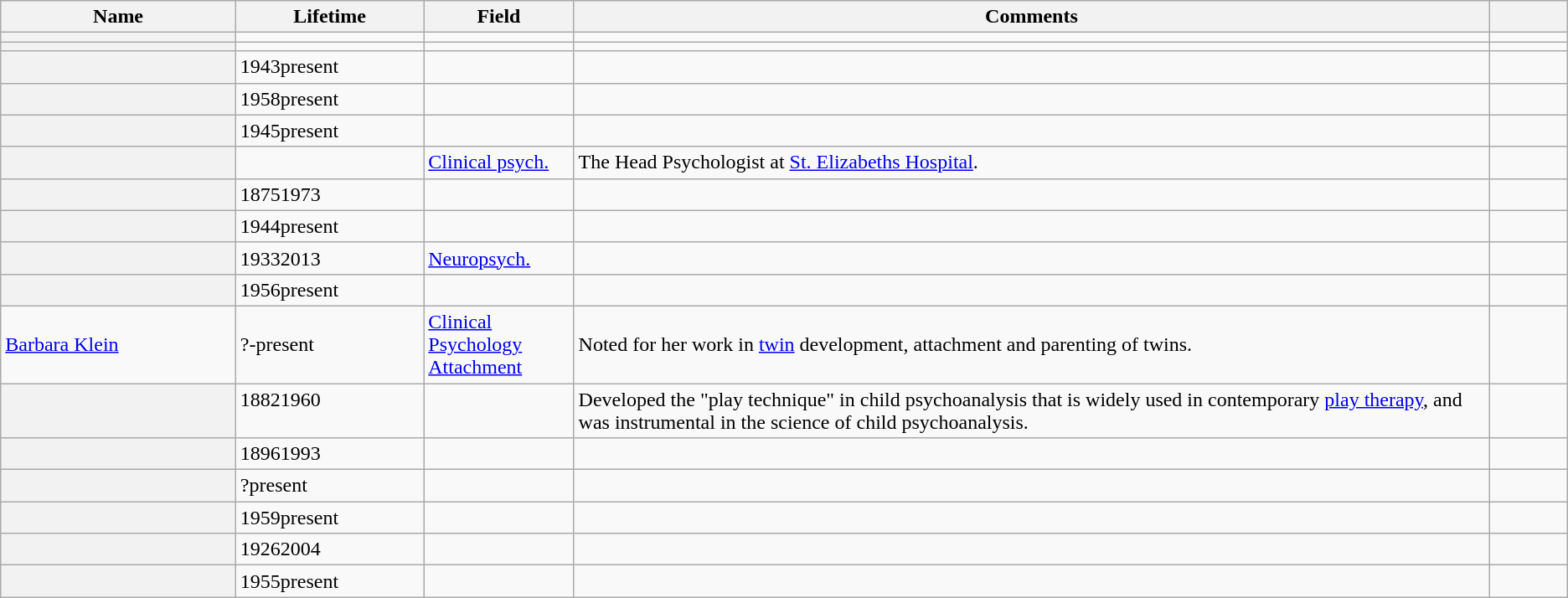<table class="sortable wikitable plainrowheaders">
<tr>
<th width="15%" scope="col">Name</th>
<th width="12%" scope="col">Lifetime</th>
<th>Field</th>
<th>Comments</th>
<th class="unsortable" width="5%" scope="col"></th>
</tr>
<tr style="vertical-align: top;">
<th scope="row"></th>
<td></td>
<td></td>
<td></td>
<td align="center"></td>
</tr>
<tr style="vertical-align: top;">
<th scope="row"></th>
<td></td>
<td></td>
<td></td>
<td align="center"></td>
</tr>
<tr style="vertical-align: top;">
<th scope="row"></th>
<td>1943present</td>
<td></td>
<td></td>
<td align="center"></td>
</tr>
<tr style="vertical-align: top;">
<th scope="row"></th>
<td>1958present</td>
<td></td>
<td></td>
<td align="center"></td>
</tr>
<tr style="vertical-align: top;">
<th scope="row"></th>
<td>1945present</td>
<td></td>
<td></td>
<td align="center"></td>
</tr>
<tr style="vertical-align: top;">
<th scope="row"></th>
<td></td>
<td><a href='#'>Clinical psych.</a></td>
<td>The Head Psychologist at <a href='#'>St. Elizabeths Hospital</a>.</td>
<td align="center"></td>
</tr>
<tr style="vertical-align: top;">
<th scope="row"></th>
<td>18751973</td>
<td></td>
<td></td>
<td align="center"></td>
</tr>
<tr style="vertical-align: top;">
<th scope="row"></th>
<td>1944present</td>
<td></td>
<td></td>
<td align="center"></td>
</tr>
<tr style="vertical-align: top;">
<th scope="row"></th>
<td>19332013</td>
<td><a href='#'>Neuropsych.</a></td>
<td></td>
<td align="center"></td>
</tr>
<tr style="vertical-align: top;">
<th scope="row"></th>
<td>1956present</td>
<td></td>
<td></td>
<td align="center"></td>
</tr>
<tr>
<td><a href='#'>Barbara Klein</a></td>
<td>?-present</td>
<td><a href='#'>Clinical Psychology</a><br><a href='#'>Attachment</a></td>
<td>Noted for her work in <a href='#'>twin</a> development, attachment and parenting of twins.</td>
<td></td>
</tr>
<tr style="vertical-align: top;">
<th scope="row"></th>
<td>18821960</td>
<td></td>
<td>Developed the "play technique" in child psychoanalysis that is widely used in contemporary <a href='#'>play therapy</a>, and was instrumental in the science of child psychoanalysis.</td>
<td align="center"></td>
</tr>
<tr style="vertical-align: top;">
<th scope="row"></th>
<td>18961993</td>
<td></td>
<td></td>
<td align="center"></td>
</tr>
<tr style="vertical-align: top;">
<th scope="row"></th>
<td>?present</td>
<td></td>
<td></td>
<td align="center"></td>
</tr>
<tr style="vertical-align: top;">
<th scope="row"></th>
<td>1959present</td>
<td></td>
<td></td>
<td align="center"></td>
</tr>
<tr style="vertical-align: top;">
<th scope="row"></th>
<td>19262004</td>
<td></td>
<td></td>
<td align="center"></td>
</tr>
<tr style="vertical-align: top;">
<th scope="row"></th>
<td>1955present</td>
<td></td>
<td></td>
<td align="center"></td>
</tr>
</table>
